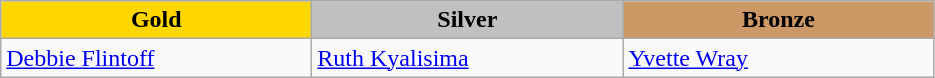<table class="wikitable" style="text-align:left">
<tr align="center">
<td width=200 bgcolor=gold><strong>Gold</strong></td>
<td width=200 bgcolor=silver><strong>Silver</strong></td>
<td width=200 bgcolor=CC9966><strong>Bronze</strong></td>
</tr>
<tr>
<td><a href='#'>Debbie Flintoff</a><br><em></em></td>
<td><a href='#'>Ruth Kyalisima</a><br><em></em></td>
<td><a href='#'>Yvette Wray</a><br><em></em></td>
</tr>
</table>
